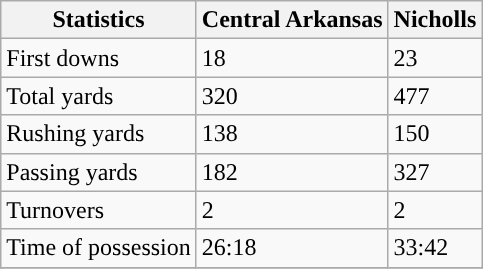<table class="wikitable">
<tr>
<th>Statistics</th>
<th>Central Arkansas</th>
<th>Nicholls</th>
</tr>
<tr>
<td>First downs</td>
<td>18</td>
<td>23</td>
</tr>
<tr>
<td>Total yards</td>
<td>320</td>
<td>477</td>
</tr>
<tr>
<td>Rushing yards</td>
<td>138</td>
<td>150</td>
</tr>
<tr>
<td>Passing yards</td>
<td>182</td>
<td>327</td>
</tr>
<tr>
<td>Turnovers</td>
<td>2</td>
<td>2</td>
</tr>
<tr>
<td>Time of possession</td>
<td>26:18</td>
<td>33:42</td>
</tr>
<tr>
</tr>
</table>
